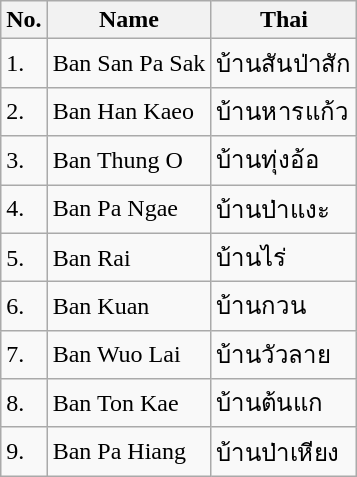<table class="wikitable sortable">
<tr>
<th>No.</th>
<th>Name</th>
<th>Thai</th>
</tr>
<tr>
<td>1.</td>
<td>Ban San Pa Sak</td>
<td>บ้านสันป่าสัก</td>
</tr>
<tr>
<td>2.</td>
<td>Ban Han Kaeo</td>
<td>บ้านหารแก้ว</td>
</tr>
<tr>
<td>3.</td>
<td>Ban Thung O</td>
<td>บ้านทุ่งอ้อ</td>
</tr>
<tr>
<td>4.</td>
<td>Ban Pa Ngae</td>
<td>บ้านป่าแงะ</td>
</tr>
<tr>
<td>5.</td>
<td>Ban Rai</td>
<td>บ้านไร่</td>
</tr>
<tr>
<td>6.</td>
<td>Ban Kuan</td>
<td>บ้านกวน</td>
</tr>
<tr>
<td>7.</td>
<td>Ban Wuo Lai</td>
<td>บ้านวัวลาย</td>
</tr>
<tr>
<td>8.</td>
<td>Ban Ton Kae</td>
<td>บ้านต้นแก</td>
</tr>
<tr>
<td>9.</td>
<td>Ban Pa Hiang</td>
<td>บ้านป่าเหียง</td>
</tr>
</table>
